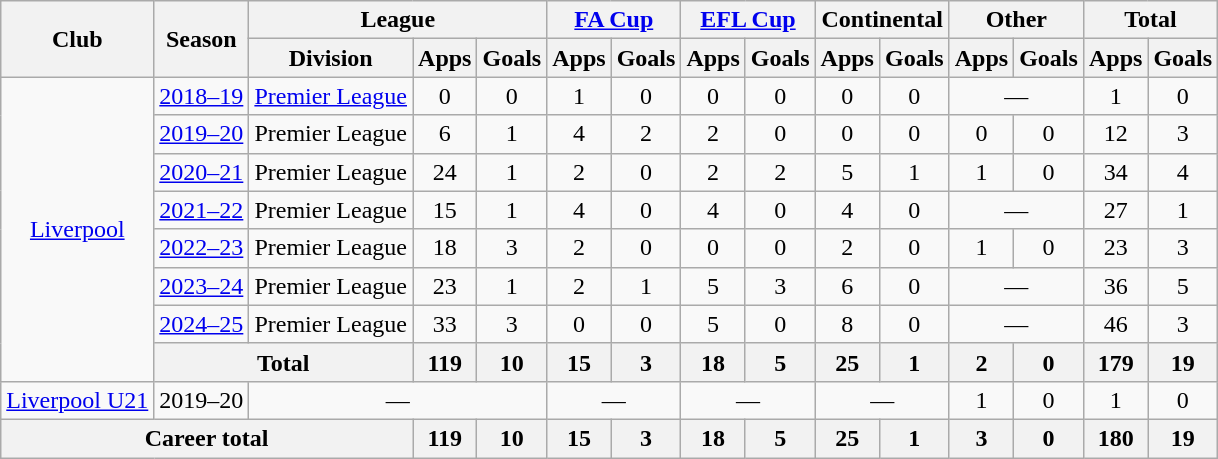<table class="wikitable" style="text-align: center;">
<tr>
<th rowspan="2">Club</th>
<th rowspan="2">Season</th>
<th colspan="3">League</th>
<th colspan="2"><a href='#'>FA Cup</a></th>
<th colspan="2"><a href='#'>EFL Cup</a></th>
<th colspan="2">Continental</th>
<th colspan="2">Other</th>
<th colspan="2">Total</th>
</tr>
<tr>
<th>Division</th>
<th>Apps</th>
<th>Goals</th>
<th>Apps</th>
<th>Goals</th>
<th>Apps</th>
<th>Goals</th>
<th>Apps</th>
<th>Goals</th>
<th>Apps</th>
<th>Goals</th>
<th>Apps</th>
<th>Goals</th>
</tr>
<tr>
<td rowspan="8"><a href='#'>Liverpool</a></td>
<td><a href='#'>2018–19</a></td>
<td><a href='#'>Premier League</a></td>
<td>0</td>
<td>0</td>
<td>1</td>
<td>0</td>
<td>0</td>
<td>0</td>
<td>0</td>
<td>0</td>
<td colspan="2">—</td>
<td>1</td>
<td>0</td>
</tr>
<tr>
<td><a href='#'>2019–20</a></td>
<td>Premier League</td>
<td>6</td>
<td>1</td>
<td>4</td>
<td>2</td>
<td>2</td>
<td>0</td>
<td>0</td>
<td>0</td>
<td>0</td>
<td>0</td>
<td>12</td>
<td>3</td>
</tr>
<tr>
<td><a href='#'>2020–21</a></td>
<td>Premier League</td>
<td>24</td>
<td>1</td>
<td>2</td>
<td>0</td>
<td>2</td>
<td>2</td>
<td>5</td>
<td>1</td>
<td>1</td>
<td>0</td>
<td>34</td>
<td>4</td>
</tr>
<tr>
<td><a href='#'>2021–22</a></td>
<td>Premier League</td>
<td>15</td>
<td>1</td>
<td>4</td>
<td>0</td>
<td>4</td>
<td>0</td>
<td>4</td>
<td>0</td>
<td colspan="2">—</td>
<td>27</td>
<td>1</td>
</tr>
<tr>
<td><a href='#'>2022–23</a></td>
<td>Premier League</td>
<td>18</td>
<td>3</td>
<td>2</td>
<td>0</td>
<td>0</td>
<td>0</td>
<td>2</td>
<td>0</td>
<td>1</td>
<td>0</td>
<td>23</td>
<td>3</td>
</tr>
<tr>
<td><a href='#'>2023–24</a></td>
<td>Premier League</td>
<td>23</td>
<td>1</td>
<td>2</td>
<td>1</td>
<td>5</td>
<td>3</td>
<td>6</td>
<td>0</td>
<td colspan="2">—</td>
<td>36</td>
<td>5</td>
</tr>
<tr>
<td><a href='#'>2024–25</a></td>
<td>Premier League</td>
<td>33</td>
<td>3</td>
<td>0</td>
<td>0</td>
<td>5</td>
<td>0</td>
<td>8</td>
<td>0</td>
<td colspan="2">—</td>
<td>46</td>
<td>3</td>
</tr>
<tr>
<th colspan="2">Total</th>
<th>119</th>
<th>10</th>
<th>15</th>
<th>3</th>
<th>18</th>
<th>5</th>
<th>25</th>
<th>1</th>
<th>2</th>
<th>0</th>
<th>179</th>
<th>19</th>
</tr>
<tr>
<td><a href='#'>Liverpool U21</a></td>
<td>2019–20</td>
<td colspan="3">—</td>
<td colspan="2">—</td>
<td colspan="2">—</td>
<td colspan="2">—</td>
<td>1</td>
<td>0</td>
<td>1</td>
<td>0</td>
</tr>
<tr>
<th colspan="3">Career total</th>
<th>119</th>
<th>10</th>
<th>15</th>
<th>3</th>
<th>18</th>
<th>5</th>
<th>25</th>
<th>1</th>
<th>3</th>
<th>0</th>
<th>180</th>
<th>19</th>
</tr>
</table>
